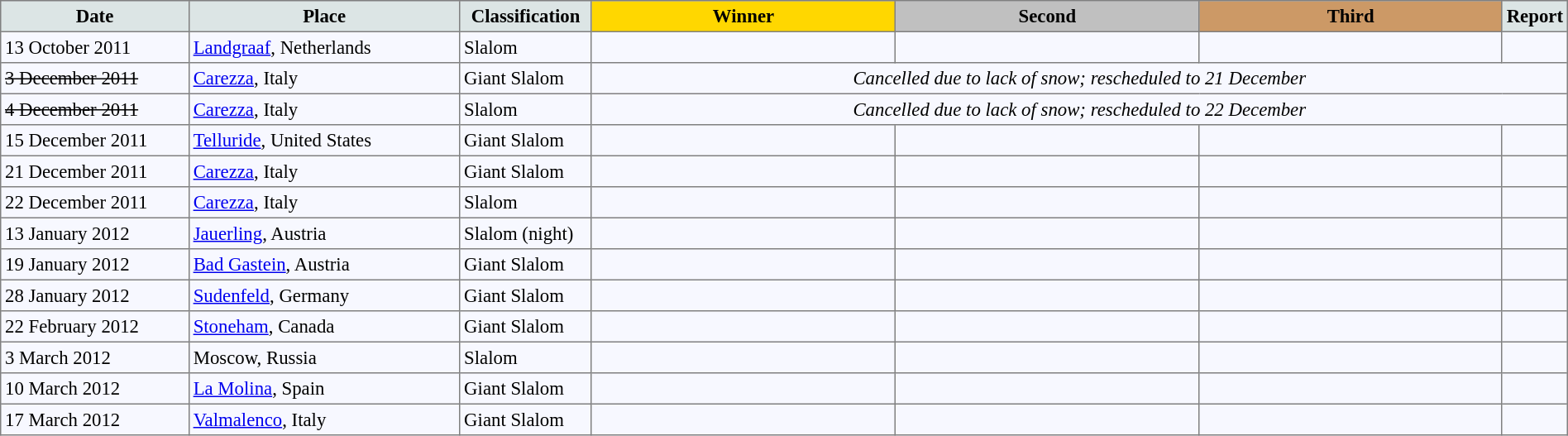<table bgcolor="#f7f8ff" cellpadding="3" cellspacing="0" border="1" style="font-size: 95%; border: gray solid 1px; border-collapse: collapse;">
<tr bgcolor="#CCCCCC">
<td align="center" bgcolor="#DCE5E5" width="150"><strong>Date</strong></td>
<td align="center" bgcolor="#DCE5E5" width="220"><strong>Place</strong></td>
<td align="center" bgcolor="#DCE5E5" width="100"><strong>Classification</strong></td>
<td align="center" bgcolor="gold" width="250"><strong>Winner</strong></td>
<td align="center" bgcolor="silver" width="250"><strong>Second</strong></td>
<td align="center" bgcolor="CC9966" width="250"><strong>Third</strong></td>
<td align="center" bgcolor="#DCE5E5"><strong>Report</strong></td>
</tr>
<tr align="left">
<td>13 October 2011</td>
<td> <a href='#'>Landgraaf</a>, Netherlands</td>
<td>Slalom</td>
<td></td>
<td></td>
<td></td>
<td></td>
</tr>
<tr align="left">
<td><s>3 December 2011</s></td>
<td> <a href='#'>Carezza</a>, Italy</td>
<td>Giant Slalom</td>
<td colspan="4" align="center"><em>Cancelled due to lack of snow; rescheduled to 21 December</em></td>
</tr>
<tr align="left">
<td><s>4 December 2011</s></td>
<td> <a href='#'>Carezza</a>, Italy</td>
<td>Slalom</td>
<td colspan="4" align="center"><em>Cancelled due to lack of snow; rescheduled to 22 December</em></td>
</tr>
<tr align="left">
<td>15 December 2011</td>
<td> <a href='#'>Telluride</a>, United States</td>
<td>Giant Slalom</td>
<td></td>
<td></td>
<td></td>
<td></td>
</tr>
<tr align="left">
<td>21 December 2011</td>
<td> <a href='#'>Carezza</a>, Italy</td>
<td>Giant Slalom</td>
<td></td>
<td></td>
<td></td>
<td></td>
</tr>
<tr align="left">
<td>22 December 2011</td>
<td> <a href='#'>Carezza</a>, Italy</td>
<td>Slalom</td>
<td></td>
<td></td>
<td></td>
<td></td>
</tr>
<tr align="left">
<td>13 January 2012</td>
<td> <a href='#'>Jauerling</a>, Austria</td>
<td>Slalom (night)</td>
<td></td>
<td></td>
<td></td>
<td></td>
</tr>
<tr align="left">
<td>19 January 2012</td>
<td> <a href='#'>Bad Gastein</a>, Austria</td>
<td>Giant Slalom</td>
<td></td>
<td></td>
<td></td>
<td></td>
</tr>
<tr align="left">
<td>28 January 2012</td>
<td> <a href='#'>Sudenfeld</a>, Germany</td>
<td>Giant Slalom</td>
<td></td>
<td></td>
<td></td>
<td></td>
</tr>
<tr align="left">
<td>22 February 2012</td>
<td> <a href='#'>Stoneham</a>, Canada</td>
<td>Giant Slalom</td>
<td></td>
<td></td>
<td></td>
<td></td>
</tr>
<tr align="left">
<td>3 March 2012</td>
<td> Moscow, Russia</td>
<td>Slalom</td>
<td></td>
<td></td>
<td></td>
<td></td>
</tr>
<tr align="left">
<td>10 March 2012</td>
<td> <a href='#'>La Molina</a>, Spain</td>
<td>Giant Slalom</td>
<td></td>
<td></td>
<td></td>
<td></td>
</tr>
<tr align="left">
<td>17 March 2012</td>
<td> <a href='#'>Valmalenco</a>, Italy</td>
<td>Giant Slalom</td>
<td></td>
<td></td>
<td></td>
<td></td>
</tr>
</table>
